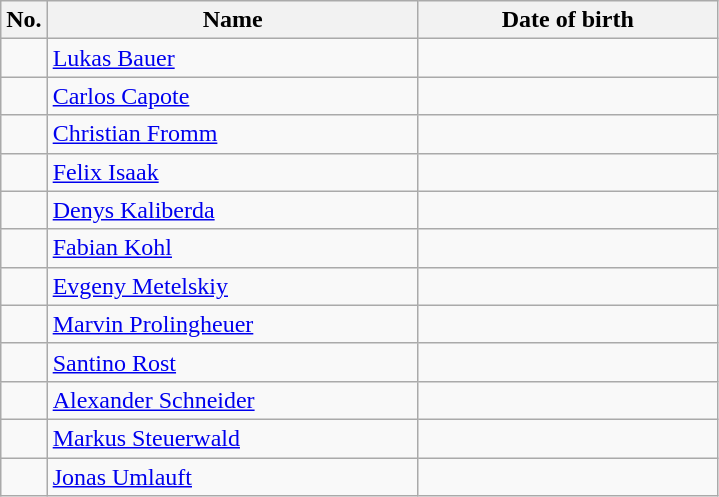<table class="wikitable sortable" style="font-size:100%; text-align:center;">
<tr>
<th>No.</th>
<th style=width:15em>Name</th>
<th style=width:12em>Date of birth</th>
</tr>
<tr>
<td></td>
<td align=left><a href='#'>Lukas Bauer</a></td>
<td align=right></td>
</tr>
<tr>
<td></td>
<td align=left><a href='#'>Carlos Capote</a></td>
<td align=right></td>
</tr>
<tr>
<td></td>
<td align=left><a href='#'>Christian Fromm</a></td>
<td align=right></td>
</tr>
<tr>
<td></td>
<td align=left><a href='#'>Felix Isaak</a></td>
<td align=right></td>
</tr>
<tr>
<td></td>
<td align=left><a href='#'>Denys Kaliberda</a></td>
<td align=right></td>
</tr>
<tr>
<td></td>
<td align=left><a href='#'>Fabian Kohl</a></td>
<td align=right></td>
</tr>
<tr>
<td></td>
<td align=left><a href='#'>Evgeny Metelskiy</a></td>
<td align=right></td>
</tr>
<tr>
<td></td>
<td align=left><a href='#'>Marvin Prolingheuer</a></td>
<td align=right></td>
</tr>
<tr>
<td></td>
<td align=left><a href='#'>Santino Rost</a></td>
<td align=right></td>
</tr>
<tr>
<td></td>
<td align=left><a href='#'>Alexander Schneider</a></td>
<td align=right></td>
</tr>
<tr>
<td></td>
<td align=left><a href='#'>Markus Steuerwald</a></td>
<td align=right></td>
</tr>
<tr>
<td></td>
<td align=left><a href='#'>Jonas Umlauft</a></td>
<td align=right></td>
</tr>
</table>
